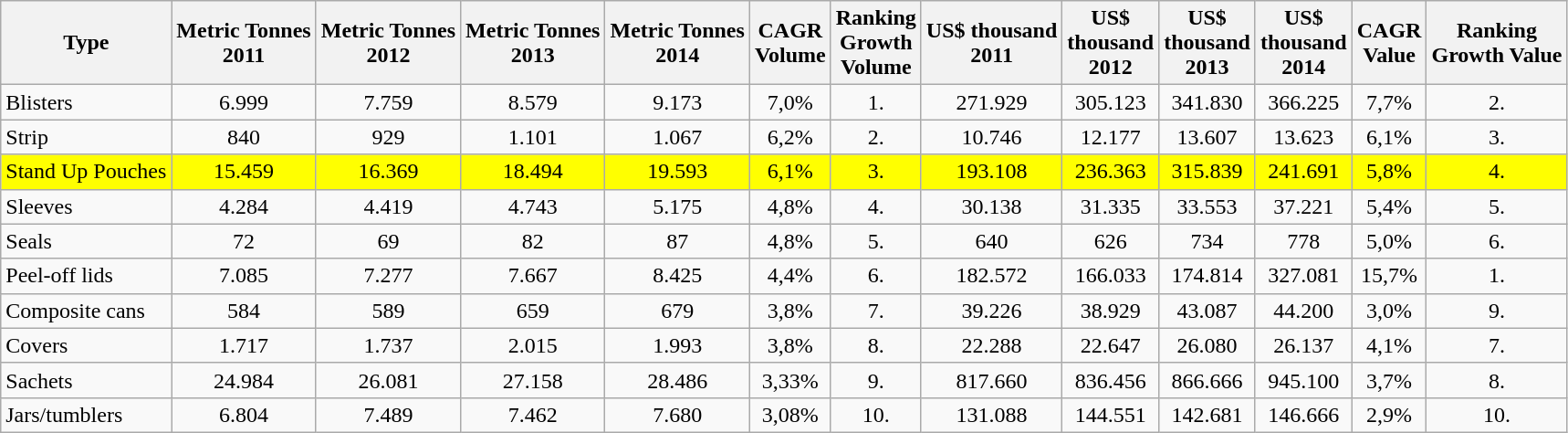<table class="wikitable sortable">
<tr>
<th>Type</th>
<th>Metric Tonnes<br>2011</th>
<th>Metric Tonnes<br>2012</th>
<th>Metric Tonnes<br>2013</th>
<th>Metric Tonnes<br>2014</th>
<th>CAGR<br>Volume</th>
<th>Ranking<br>Growth<br>Volume</th>
<th>US$ thousand<br>2011</th>
<th>US$<br>thousand<br>2012</th>
<th>US$<br>thousand<br>2013</th>
<th>US$<br>thousand<br>2014</th>
<th>CAGR<br>Value</th>
<th>Ranking<br>Growth Value</th>
</tr>
<tr>
<td>Blisters</td>
<td align="center">6.999</td>
<td align="center">7.759</td>
<td align="center">8.579</td>
<td align="center">9.173</td>
<td align="center">7,0%</td>
<td align="center">1.</td>
<td align="center">271.929</td>
<td align="center">305.123</td>
<td align="center">341.830</td>
<td align="center">366.225</td>
<td align="center">7,7%</td>
<td align="center">2.</td>
</tr>
<tr>
<td>Strip</td>
<td align="center">840</td>
<td align="center">929</td>
<td align="center">1.101</td>
<td align="center">1.067</td>
<td align="center">6,2%</td>
<td align="center">2.</td>
<td align="center">10.746</td>
<td align="center">12.177</td>
<td align="center">13.607</td>
<td align="center">13.623</td>
<td align="center">6,1%</td>
<td align="center">3.</td>
</tr>
<tr>
<td style="background: yellow">Stand Up Pouches</td>
<td style="background: yellow" align="center">15.459</td>
<td style="background: yellow" align="center">16.369</td>
<td style="background: yellow" align="center">18.494</td>
<td style="background: yellow" align="center">19.593</td>
<td style="background: yellow" align="center">6,1%</td>
<td style="background: yellow" align="center">3.</td>
<td style="background: yellow" align="center">193.108</td>
<td style="background: yellow" align="center">236.363</td>
<td style="background: yellow" align="center">315.839</td>
<td style="background: yellow" align="center">241.691</td>
<td style="background: yellow" align="center">5,8%</td>
<td style="background: yellow" align="center">4.</td>
</tr>
<tr>
<td>Sleeves</td>
<td align="center">4.284</td>
<td align="center">4.419</td>
<td align="center">4.743</td>
<td align="center">5.175</td>
<td align="center">4,8%</td>
<td align="center">4.</td>
<td align="center">30.138</td>
<td align="center">31.335</td>
<td align="center">33.553</td>
<td align="center">37.221</td>
<td align="center">5,4%</td>
<td align="center">5.</td>
</tr>
<tr>
<td>Seals</td>
<td align="center">72</td>
<td align="center">69</td>
<td align="center">82</td>
<td align="center">87</td>
<td align="center">4,8%</td>
<td align="center">5.</td>
<td align="center">640</td>
<td align="center">626</td>
<td align="center">734</td>
<td align="center">778</td>
<td align="center">5,0%</td>
<td align="center">6.</td>
</tr>
<tr>
<td>Peel-off lids</td>
<td align="center">7.085</td>
<td align="center">7.277</td>
<td align="center">7.667</td>
<td align="center">8.425</td>
<td align="center">4,4%</td>
<td align="center">6.</td>
<td align="center">182.572</td>
<td align="center">166.033</td>
<td align="center">174.814</td>
<td align="center">327.081</td>
<td align="center">15,7%</td>
<td align="center">1.</td>
</tr>
<tr>
<td>Composite cans</td>
<td align="center">584</td>
<td align="center">589</td>
<td align="center">659</td>
<td align="center">679</td>
<td align="center">3,8%</td>
<td align="center">7.</td>
<td align="center">39.226</td>
<td align="center">38.929</td>
<td align="center">43.087</td>
<td align="center">44.200</td>
<td align="center">3,0%</td>
<td align="center">9.</td>
</tr>
<tr>
<td>Covers</td>
<td align="center">1.717</td>
<td align="center">1.737</td>
<td align="center">2.015</td>
<td align="center">1.993</td>
<td align="center">3,8%</td>
<td align="center">8.</td>
<td align="center">22.288</td>
<td align="center">22.647</td>
<td align="center">26.080</td>
<td align="center">26.137</td>
<td align="center">4,1%</td>
<td align="center">7.</td>
</tr>
<tr>
<td>Sachets</td>
<td align="center">24.984</td>
<td align="center">26.081</td>
<td align="center">27.158</td>
<td align="center">28.486</td>
<td align="center">3,33%</td>
<td align="center">9.</td>
<td align="center">817.660</td>
<td align="center">836.456</td>
<td align="center">866.666</td>
<td align="center">945.100</td>
<td align="center">3,7%</td>
<td align="center">8.</td>
</tr>
<tr>
<td>Jars/tumblers</td>
<td align="center">6.804</td>
<td align="center">7.489</td>
<td align="center">7.462</td>
<td align="center">7.680</td>
<td align="center">3,08%</td>
<td align="center">10.</td>
<td align="center">131.088</td>
<td align="center">144.551</td>
<td align="center">142.681</td>
<td align="center">146.666</td>
<td align="center">2,9%</td>
<td align="center">10.</td>
</tr>
</table>
